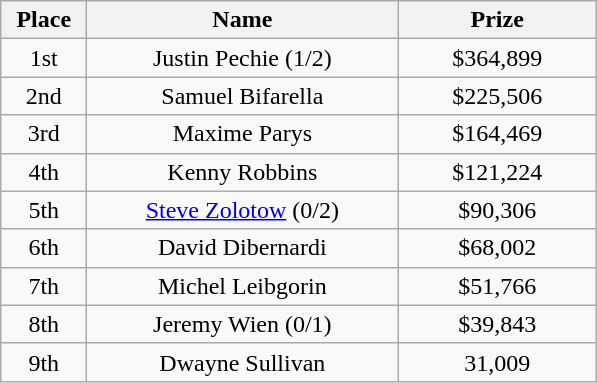<table class="wikitable">
<tr>
<th width="50">Place</th>
<th width="200">Name</th>
<th width="125">Prize</th>
</tr>
<tr>
<td align = "center">1st</td>
<td align = "center"> Justin Pechie (1/2)</td>
<td align = "center">$364,899</td>
</tr>
<tr>
<td align = "center">2nd</td>
<td align = "center"> Samuel Bifarella</td>
<td align = "center">$225,506</td>
</tr>
<tr>
<td align = "center">3rd</td>
<td align = "center"> Maxime Parys</td>
<td align = "center">$164,469</td>
</tr>
<tr>
<td align = "center">4th</td>
<td align = "center"> Kenny Robbins</td>
<td align = "center">$121,224</td>
</tr>
<tr>
<td align = "center">5th</td>
<td align = "center"> <a href='#'>Steve Zolotow</a> (0/2)</td>
<td align = "center">$90,306</td>
</tr>
<tr>
<td align = "center">6th</td>
<td align = "center"> David Dibernardi</td>
<td align = "center">$68,002</td>
</tr>
<tr>
<td align = "center">7th</td>
<td align = "center"> Michel Leibgorin</td>
<td align = "center">$51,766</td>
</tr>
<tr>
<td align = "center">8th</td>
<td align = "center"> Jeremy Wien (0/1)</td>
<td align = "center">$39,843</td>
</tr>
<tr>
<td align = "center">9th</td>
<td align = "center"> Dwayne Sullivan</td>
<td align = "center">31,009</td>
</tr>
</table>
